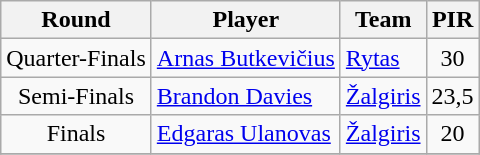<table class="wikitable sortable" style="text-align: center;">
<tr>
<th>Round</th>
<th>Player</th>
<th>Team</th>
<th>PIR</th>
</tr>
<tr>
<td>Quarter-Finals</td>
<td align="left"> <a href='#'>Arnas Butkevičius</a></td>
<td align="left"><a href='#'>Rytas</a></td>
<td>30</td>
</tr>
<tr>
<td>Semi-Finals</td>
<td align="left"> <a href='#'>Brandon Davies</a></td>
<td align="left"><a href='#'>Žalgiris</a></td>
<td>23,5</td>
</tr>
<tr>
<td>Finals</td>
<td align="left"> <a href='#'>Edgaras Ulanovas</a></td>
<td align="left"><a href='#'>Žalgiris</a></td>
<td>20</td>
</tr>
<tr>
</tr>
</table>
